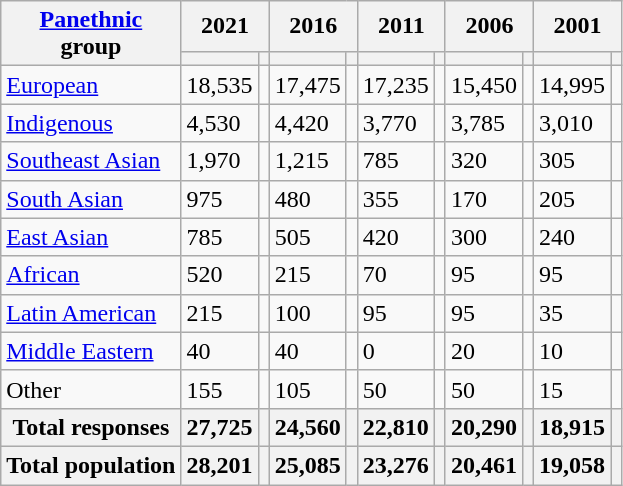<table class="wikitable collapsible sortable">
<tr>
<th rowspan="2"><a href='#'>Panethnic</a><br>group</th>
<th colspan="2">2021</th>
<th colspan="2">2016</th>
<th colspan="2">2011</th>
<th colspan="2">2006</th>
<th colspan="2">2001</th>
</tr>
<tr>
<th><a href='#'></a></th>
<th></th>
<th></th>
<th></th>
<th></th>
<th></th>
<th></th>
<th></th>
<th></th>
<th></th>
</tr>
<tr>
<td><a href='#'>European</a></td>
<td>18,535</td>
<td></td>
<td>17,475</td>
<td></td>
<td>17,235</td>
<td></td>
<td>15,450</td>
<td></td>
<td>14,995</td>
<td></td>
</tr>
<tr>
<td><a href='#'>Indigenous</a></td>
<td>4,530</td>
<td></td>
<td>4,420</td>
<td></td>
<td>3,770</td>
<td></td>
<td>3,785</td>
<td></td>
<td>3,010</td>
<td></td>
</tr>
<tr>
<td><a href='#'>Southeast Asian</a></td>
<td>1,970</td>
<td></td>
<td>1,215</td>
<td></td>
<td>785</td>
<td></td>
<td>320</td>
<td></td>
<td>305</td>
<td></td>
</tr>
<tr>
<td><a href='#'>South Asian</a></td>
<td>975</td>
<td></td>
<td>480</td>
<td></td>
<td>355</td>
<td></td>
<td>170</td>
<td></td>
<td>205</td>
<td></td>
</tr>
<tr>
<td><a href='#'>East Asian</a></td>
<td>785</td>
<td></td>
<td>505</td>
<td></td>
<td>420</td>
<td></td>
<td>300</td>
<td></td>
<td>240</td>
<td></td>
</tr>
<tr>
<td><a href='#'>African</a></td>
<td>520</td>
<td></td>
<td>215</td>
<td></td>
<td>70</td>
<td></td>
<td>95</td>
<td></td>
<td>95</td>
<td></td>
</tr>
<tr>
<td><a href='#'>Latin American</a></td>
<td>215</td>
<td></td>
<td>100</td>
<td></td>
<td>95</td>
<td></td>
<td>95</td>
<td></td>
<td>35</td>
<td></td>
</tr>
<tr>
<td><a href='#'>Middle Eastern</a></td>
<td>40</td>
<td></td>
<td>40</td>
<td></td>
<td>0</td>
<td></td>
<td>20</td>
<td></td>
<td>10</td>
<td></td>
</tr>
<tr>
<td>Other</td>
<td>155</td>
<td></td>
<td>105</td>
<td></td>
<td>50</td>
<td></td>
<td>50</td>
<td></td>
<td>15</td>
<td></td>
</tr>
<tr>
<th>Total responses</th>
<th>27,725</th>
<th></th>
<th>24,560</th>
<th></th>
<th>22,810</th>
<th></th>
<th>20,290</th>
<th></th>
<th>18,915</th>
<th></th>
</tr>
<tr>
<th>Total population</th>
<th>28,201</th>
<th></th>
<th>25,085</th>
<th></th>
<th>23,276</th>
<th></th>
<th>20,461</th>
<th></th>
<th>19,058</th>
<th></th>
</tr>
</table>
